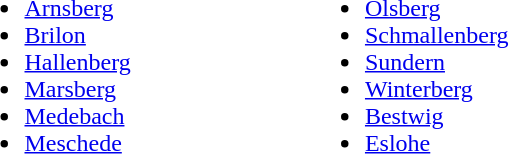<table width=40%>
<tr valign=top>
<td><br><ul><li><a href='#'>Arnsberg</a></li><li><a href='#'>Brilon</a></li><li><a href='#'>Hallenberg</a></li><li><a href='#'>Marsberg</a></li><li><a href='#'>Medebach</a></li><li><a href='#'>Meschede</a></li></ul></td>
<td><br><ul><li><a href='#'>Olsberg</a></li><li><a href='#'>Schmallenberg</a></li><li><a href='#'>Sundern</a></li><li><a href='#'>Winterberg</a></li><li><a href='#'>Bestwig</a></li><li><a href='#'>Eslohe</a></li></ul></td>
</tr>
</table>
